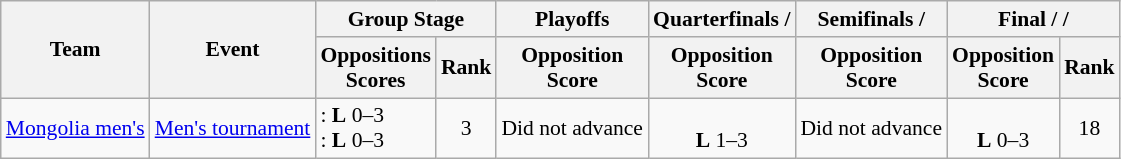<table class=wikitable style="font-size:90%; text-align:center;">
<tr>
<th rowspan=2>Team</th>
<th rowspan=2>Event</th>
<th colspan=2>Group Stage</th>
<th>Playoffs</th>
<th>Quarterfinals / </th>
<th>Semifinals / </th>
<th colspan=2>Final /  / </th>
</tr>
<tr>
<th>Oppositions<br>Scores</th>
<th>Rank</th>
<th>Opposition<br>Score</th>
<th>Opposition<br>Score</th>
<th>Opposition<br>Score</th>
<th>Opposition<br>Score</th>
<th>Rank</th>
</tr>
<tr>
<td align=left><a href='#'>Mongolia men's</a></td>
<td align=left><a href='#'>Men's tournament</a></td>
<td align=left>: <strong>L</strong> 0–3<br>: <strong>L</strong> 0–3</td>
<td>3</td>
<td>Did not advance</td>
<td><br><strong>L</strong> 1–3</td>
<td>Did not advance</td>
<td><br><strong>L</strong> 0–3</td>
<td>18</td>
</tr>
</table>
